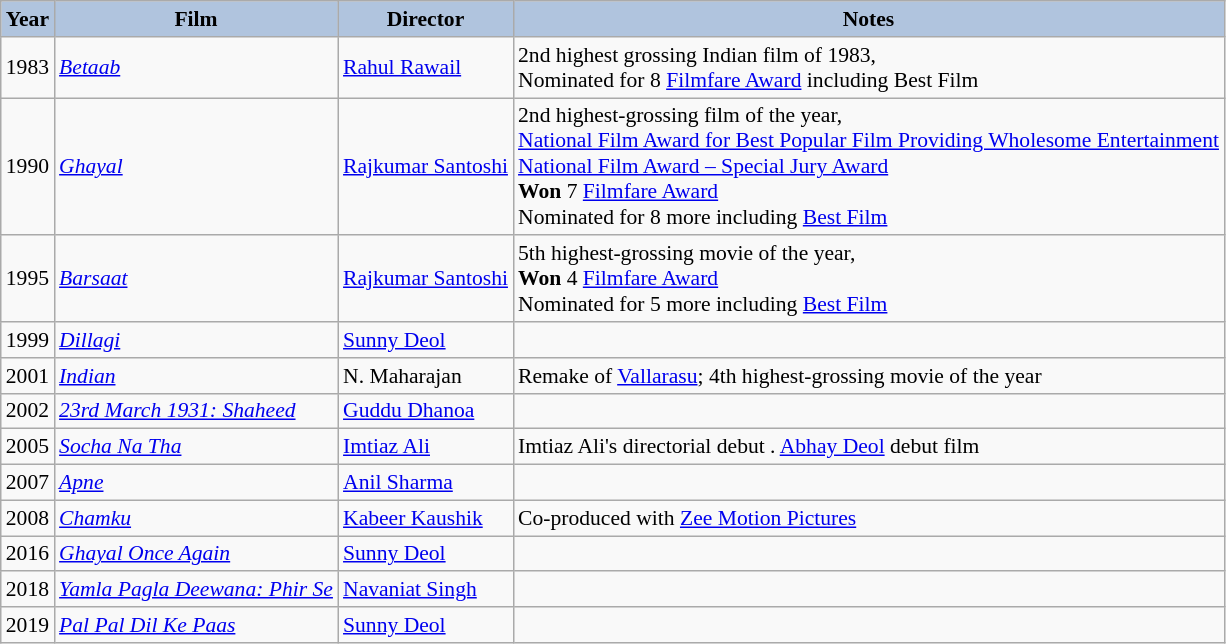<table class="wikitable" style="font-size:90%">
<tr style="text-align:center;">
<th style="text-align:center; background:#b0c4de;">Year</th>
<th style="text-align:center; background:#b0c4de;">Film</th>
<th style="text-align:center; background:#b0c4de;">Director</th>
<th style="text-align:center; background:#b0c4de;">Notes</th>
</tr>
<tr>
<td>1983</td>
<td><em><a href='#'>Betaab</a></em></td>
<td><a href='#'>Rahul Rawail</a></td>
<td>2nd highest grossing Indian film of 1983,<br>Nominated for 8 <a href='#'>Filmfare Award</a> including Best Film</td>
</tr>
<tr>
<td>1990</td>
<td><em><a href='#'>Ghayal</a></em></td>
<td><a href='#'>Rajkumar Santoshi</a></td>
<td>2nd highest-grossing film of the year,<br><a href='#'>National Film Award for Best Popular Film Providing Wholesome Entertainment</a><br><a href='#'>National Film Award – Special Jury Award</a><br><strong>Won</strong> 7 <a href='#'>Filmfare Award</a> <br>Nominated for 8 more including <a href='#'>Best Film</a></td>
</tr>
<tr>
<td>1995</td>
<td><em><a href='#'>Barsaat</a></em></td>
<td><a href='#'>Rajkumar Santoshi</a></td>
<td>5th highest-grossing movie of the year,<br><strong>Won</strong> 4 <a href='#'>Filmfare Award</a> <br>Nominated for 5 more including <a href='#'>Best Film</a></td>
</tr>
<tr>
<td>1999</td>
<td><em><a href='#'>Dillagi</a></em></td>
<td><a href='#'>Sunny Deol</a></td>
<td></td>
</tr>
<tr>
<td>2001</td>
<td><em><a href='#'>Indian</a></em></td>
<td>N. Maharajan</td>
<td>Remake of <a href='#'>Vallarasu</a>; 4th highest-grossing movie of the year</td>
</tr>
<tr>
<td>2002</td>
<td><em><a href='#'>23rd March 1931: Shaheed</a></em></td>
<td><a href='#'>Guddu Dhanoa</a></td>
<td></td>
</tr>
<tr>
<td>2005</td>
<td><em><a href='#'>Socha Na Tha</a></em></td>
<td><a href='#'>Imtiaz Ali</a></td>
<td>Imtiaz Ali's directorial debut . <a href='#'>Abhay Deol</a> debut film</td>
</tr>
<tr>
<td>2007</td>
<td><em><a href='#'>Apne</a></em></td>
<td><a href='#'>Anil Sharma</a></td>
<td></td>
</tr>
<tr>
<td>2008</td>
<td><em><a href='#'>Chamku</a></em></td>
<td><a href='#'>Kabeer Kaushik</a></td>
<td>Co-produced with <a href='#'>Zee Motion Pictures</a></td>
</tr>
<tr>
<td>2016</td>
<td><em><a href='#'>Ghayal Once Again</a></em></td>
<td><a href='#'>Sunny Deol</a></td>
<td></td>
</tr>
<tr>
<td>2018</td>
<td><em><a href='#'>Yamla Pagla Deewana: Phir Se</a></em></td>
<td><a href='#'>Navaniat Singh</a></td>
<td></td>
</tr>
<tr>
<td>2019</td>
<td><em><a href='#'>Pal Pal Dil Ke Paas</a></em></td>
<td><a href='#'>Sunny Deol</a></td>
<td></td>
</tr>
</table>
